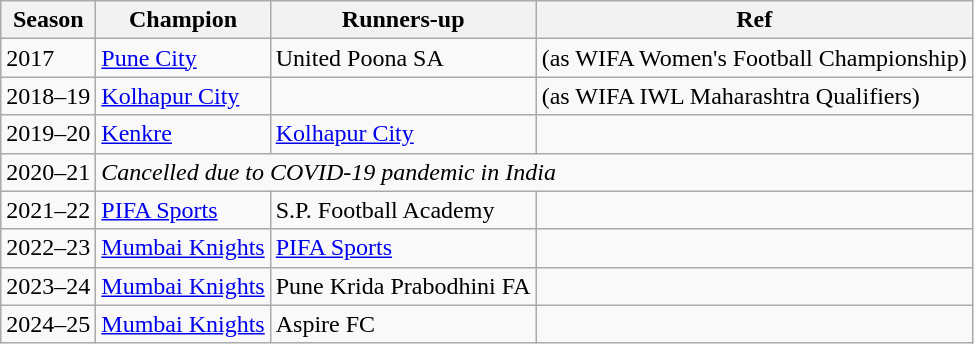<table class="wikitable sortable" style="text-align:left;">
<tr>
<th>Season</th>
<th>Champion</th>
<th>Runners-up</th>
<th>Ref</th>
</tr>
<tr>
<td>2017</td>
<td><a href='#'>Pune City</a></td>
<td>United Poona SA</td>
<td>(as WIFA Women's Football Championship)</td>
</tr>
<tr>
<td>2018–19</td>
<td><a href='#'>Kolhapur City</a></td>
<td></td>
<td>(as WIFA IWL Maharashtra Qualifiers)</td>
</tr>
<tr>
<td>2019–20</td>
<td><a href='#'>Kenkre</a></td>
<td><a href='#'>Kolhapur City</a></td>
<td></td>
</tr>
<tr>
<td>2020–21</td>
<td colspan=3><em>Cancelled due to COVID-19 pandemic in India</em></td>
</tr>
<tr>
<td>2021–22</td>
<td><a href='#'>PIFA Sports</a></td>
<td>S.P. Football Academy</td>
<td></td>
</tr>
<tr>
<td>2022–23</td>
<td><a href='#'>Mumbai Knights</a></td>
<td><a href='#'>PIFA Sports</a></td>
<td></td>
</tr>
<tr>
<td>2023–24</td>
<td><a href='#'>Mumbai Knights</a></td>
<td>Pune Krida Prabodhini FA</td>
<td></td>
</tr>
<tr>
<td>2024–25</td>
<td><a href='#'>Mumbai Knights</a></td>
<td>Aspire FC</td>
<td></td>
</tr>
</table>
